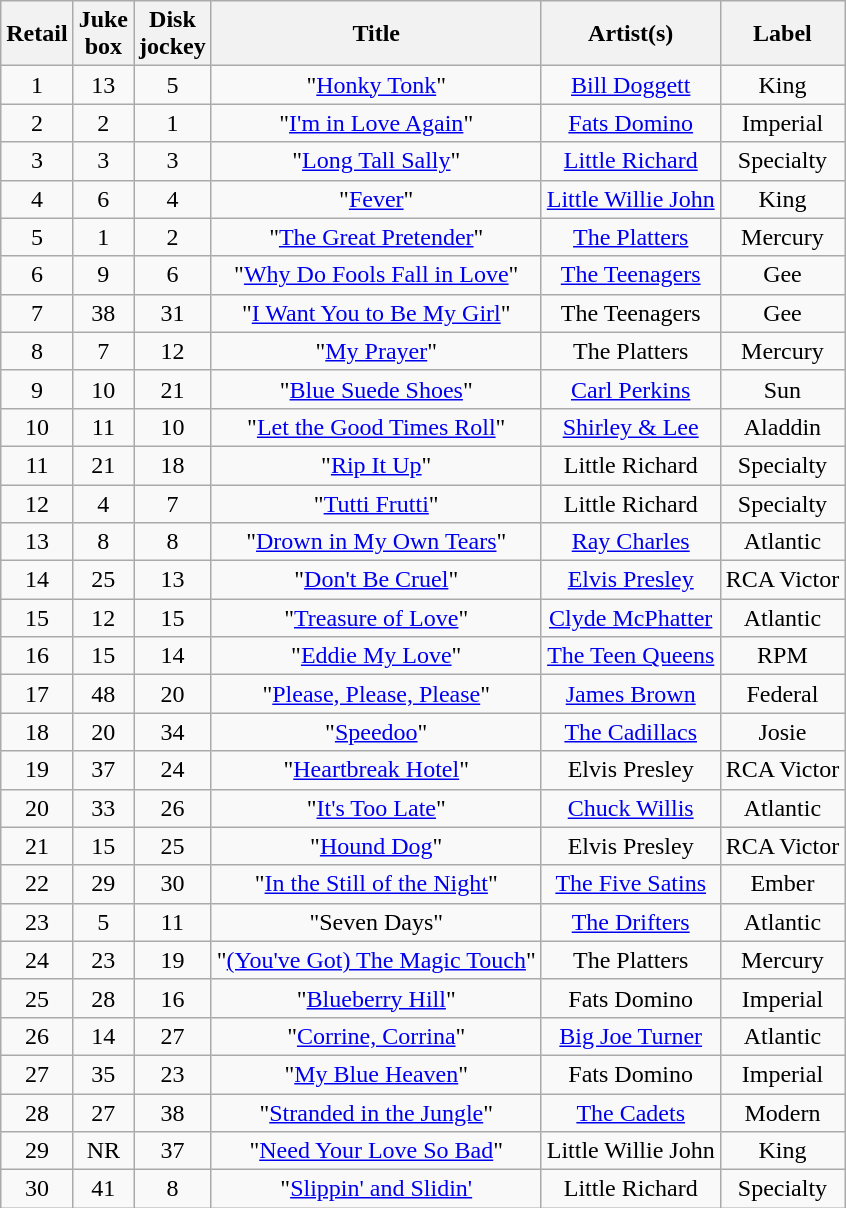<table class="wikitable sortable" style="text-align: center">
<tr>
<th scope="col">Retail</th>
<th scope="col">Juke<br>box</th>
<th scope="col">Disk<br>jockey</th>
<th scope="col">Title</th>
<th scope="col">Artist(s)</th>
<th scope="col">Label</th>
</tr>
<tr>
<td>1</td>
<td>13</td>
<td>5</td>
<td>"<a href='#'>Honky Tonk</a>"</td>
<td><a href='#'>Bill Doggett</a></td>
<td>King</td>
</tr>
<tr>
<td>2</td>
<td>2</td>
<td>1</td>
<td>"<a href='#'>I'm in Love Again</a>"</td>
<td><a href='#'>Fats Domino</a></td>
<td>Imperial</td>
</tr>
<tr>
<td>3</td>
<td>3</td>
<td>3</td>
<td>"<a href='#'>Long Tall Sally</a>"</td>
<td><a href='#'>Little Richard</a></td>
<td>Specialty</td>
</tr>
<tr>
<td>4</td>
<td>6</td>
<td>4</td>
<td>"<a href='#'>Fever</a>"</td>
<td><a href='#'>Little Willie John</a></td>
<td>King</td>
</tr>
<tr>
<td>5</td>
<td>1</td>
<td>2</td>
<td>"<a href='#'>The Great Pretender</a>"</td>
<td><a href='#'>The Platters</a></td>
<td>Mercury</td>
</tr>
<tr>
<td>6</td>
<td>9</td>
<td>6</td>
<td>"<a href='#'>Why Do Fools Fall in Love</a>"</td>
<td><a href='#'>The Teenagers</a></td>
<td>Gee</td>
</tr>
<tr>
<td>7</td>
<td>38</td>
<td>31</td>
<td>"<a href='#'>I Want You to Be My Girl</a>"</td>
<td>The Teenagers</td>
<td>Gee</td>
</tr>
<tr>
<td>8</td>
<td>7</td>
<td>12</td>
<td>"<a href='#'>My Prayer</a>"</td>
<td>The Platters</td>
<td>Mercury</td>
</tr>
<tr>
<td>9</td>
<td>10</td>
<td>21</td>
<td>"<a href='#'>Blue Suede Shoes</a>"</td>
<td><a href='#'>Carl Perkins</a></td>
<td>Sun</td>
</tr>
<tr>
<td>10</td>
<td>11</td>
<td>10</td>
<td>"<a href='#'>Let the Good Times Roll</a>"</td>
<td><a href='#'>Shirley & Lee</a></td>
<td>Aladdin</td>
</tr>
<tr>
<td>11</td>
<td>21</td>
<td>18</td>
<td>"<a href='#'>Rip It Up</a>"</td>
<td>Little Richard</td>
<td>Specialty</td>
</tr>
<tr>
<td>12</td>
<td>4</td>
<td>7</td>
<td>"<a href='#'>Tutti Frutti</a>"</td>
<td>Little Richard</td>
<td>Specialty</td>
</tr>
<tr>
<td>13</td>
<td>8</td>
<td>8</td>
<td>"<a href='#'>Drown in My Own Tears</a>"</td>
<td><a href='#'>Ray Charles</a></td>
<td>Atlantic</td>
</tr>
<tr>
<td>14</td>
<td>25</td>
<td>13</td>
<td>"<a href='#'>Don't Be Cruel</a>"</td>
<td><a href='#'>Elvis Presley</a></td>
<td>RCA Victor</td>
</tr>
<tr>
<td>15</td>
<td>12</td>
<td>15</td>
<td>"<a href='#'>Treasure of Love</a>"</td>
<td><a href='#'>Clyde McPhatter</a></td>
<td>Atlantic</td>
</tr>
<tr>
<td>16</td>
<td>15</td>
<td>14</td>
<td>"<a href='#'>Eddie My Love</a>"</td>
<td><a href='#'>The Teen Queens</a></td>
<td>RPM</td>
</tr>
<tr>
<td>17</td>
<td>48</td>
<td>20</td>
<td>"<a href='#'>Please, Please, Please</a>"</td>
<td><a href='#'>James Brown</a></td>
<td>Federal</td>
</tr>
<tr>
<td>18</td>
<td>20</td>
<td>34</td>
<td>"<a href='#'>Speedoo</a>"</td>
<td><a href='#'>The Cadillacs</a></td>
<td>Josie</td>
</tr>
<tr>
<td>19</td>
<td>37</td>
<td>24</td>
<td>"<a href='#'>Heartbreak Hotel</a>"</td>
<td>Elvis Presley</td>
<td>RCA Victor</td>
</tr>
<tr>
<td>20</td>
<td>33</td>
<td>26</td>
<td>"<a href='#'>It's Too Late</a>"</td>
<td><a href='#'>Chuck Willis</a></td>
<td>Atlantic</td>
</tr>
<tr>
<td>21</td>
<td>15</td>
<td>25</td>
<td>"<a href='#'>Hound Dog</a>"</td>
<td>Elvis Presley</td>
<td>RCA Victor</td>
</tr>
<tr>
<td>22</td>
<td>29</td>
<td>30</td>
<td>"<a href='#'>In the Still of the Night</a>"</td>
<td><a href='#'>The Five Satins</a></td>
<td>Ember</td>
</tr>
<tr>
<td>23</td>
<td>5</td>
<td>11</td>
<td>"Seven Days"</td>
<td><a href='#'>The Drifters</a></td>
<td>Atlantic</td>
</tr>
<tr>
<td>24</td>
<td>23</td>
<td>19</td>
<td>"<a href='#'>(You've Got) The Magic Touch</a>"</td>
<td>The Platters</td>
<td>Mercury</td>
</tr>
<tr>
<td>25</td>
<td>28</td>
<td>16</td>
<td>"<a href='#'>Blueberry Hill</a>"</td>
<td>Fats Domino</td>
<td>Imperial</td>
</tr>
<tr>
<td>26</td>
<td>14</td>
<td>27</td>
<td>"<a href='#'>Corrine, Corrina</a>"</td>
<td><a href='#'>Big Joe Turner</a></td>
<td>Atlantic</td>
</tr>
<tr>
<td>27</td>
<td>35</td>
<td>23</td>
<td>"<a href='#'>My Blue Heaven</a>"</td>
<td>Fats Domino</td>
<td>Imperial</td>
</tr>
<tr>
<td>28</td>
<td>27</td>
<td>38</td>
<td>"<a href='#'>Stranded in the Jungle</a>"</td>
<td><a href='#'>The Cadets</a></td>
<td>Modern</td>
</tr>
<tr>
<td>29</td>
<td>NR</td>
<td>37</td>
<td>"<a href='#'>Need Your Love So Bad</a>"</td>
<td>Little Willie John</td>
<td>King</td>
</tr>
<tr>
<td>30</td>
<td>41</td>
<td>8</td>
<td>"<a href='#'>Slippin' and Slidin'</a></td>
<td>Little Richard</td>
<td>Specialty</td>
</tr>
</table>
